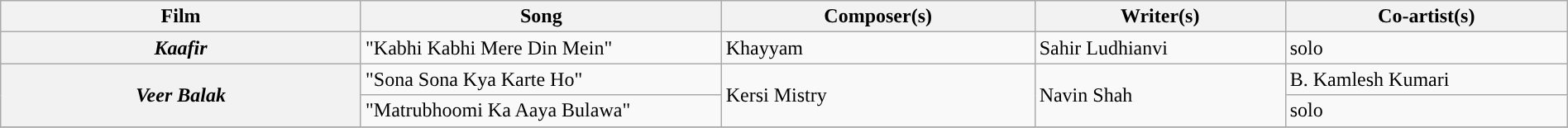<table class="wikitable plainrowheaders" width="100%" textcolor:#000;">
<tr style="background:#b0e0e66;">
<th scope="col" width=23%><strong>Film</strong></th>
<th scope="col" width=23%><strong>Song</strong></th>
<th scope="col" width=20%><strong>Composer(s)</strong></th>
<th scope="col" width=16%><strong>Writer(s)</strong></th>
<th scope="col" width=18%><strong>Co-artist(s)</strong></th>
</tr>
<tr>
<th><em>Kaafir</em></th>
<td>"Kabhi Kabhi Mere Din Mein"</td>
<td>Khayyam</td>
<td>Sahir Ludhianvi</td>
<td>solo</td>
</tr>
<tr>
<th rowspan=2><em>Veer Balak</em></th>
<td>"Sona Sona Kya Karte Ho"</td>
<td rowspan=2>Kersi Mistry</td>
<td rowspan=2>Navin Shah</td>
<td>B. Kamlesh Kumari</td>
</tr>
<tr>
<td>"Matrubhoomi Ka Aaya Bulawa"</td>
<td>solo</td>
</tr>
<tr>
</tr>
</table>
